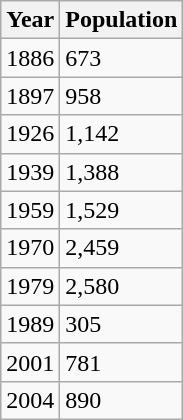<table class="wikitable sortable">
<tr>
<th>Year</th>
<th>Population</th>
</tr>
<tr>
<td>1886</td>
<td>673</td>
</tr>
<tr>
<td>1897</td>
<td>958</td>
</tr>
<tr>
<td>1926</td>
<td>1,142</td>
</tr>
<tr>
<td>1939</td>
<td>1,388</td>
</tr>
<tr>
<td>1959</td>
<td>1,529</td>
</tr>
<tr>
<td>1970</td>
<td>2,459</td>
</tr>
<tr>
<td>1979</td>
<td>2,580</td>
</tr>
<tr>
<td>1989</td>
<td>305</td>
</tr>
<tr>
<td>2001</td>
<td>781</td>
</tr>
<tr>
<td>2004</td>
<td>890</td>
</tr>
</table>
